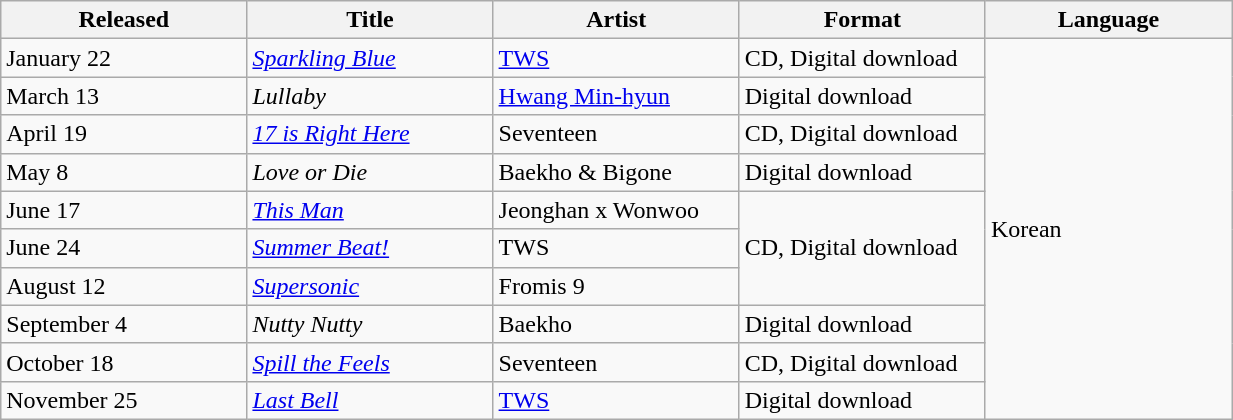<table class="wikitable sortable" align="left center" style="width:65%;">
<tr>
<th style="width:20%;">Released</th>
<th style="width:20%;">Title</th>
<th style="width:20%;">Artist</th>
<th style="width:20%;">Format</th>
<th style="width:20%;">Language</th>
</tr>
<tr>
<td>January 22</td>
<td><em><a href='#'>Sparkling Blue</a></em></td>
<td><a href='#'>TWS</a></td>
<td rowspan="1">CD, Digital download</td>
<td rowspan="10">Korean</td>
</tr>
<tr>
<td>March 13</td>
<td><em>Lullaby</em></td>
<td><a href='#'>Hwang Min-hyun</a></td>
<td rowspan="1">Digital download</td>
</tr>
<tr>
<td>April 19</td>
<td><em><a href='#'>17 is Right Here</a></em></td>
<td>Seventeen</td>
<td rowspan="1">CD, Digital download</td>
</tr>
<tr>
<td>May 8</td>
<td><em>Love or Die</em></td>
<td>Baekho & Bigone</td>
<td rowspan="1">Digital download</td>
</tr>
<tr>
<td>June 17</td>
<td><em><a href='#'>This Man</a></em></td>
<td>Jeonghan x Wonwoo</td>
<td rowspan="3">CD, Digital download</td>
</tr>
<tr>
<td>June 24</td>
<td><em><a href='#'>Summer Beat!</a></em></td>
<td>TWS</td>
</tr>
<tr>
<td>August 12</td>
<td><em><a href='#'>Supersonic</a></em></td>
<td>Fromis 9</td>
</tr>
<tr>
<td>September 4</td>
<td><em>Nutty Nutty</em></td>
<td>Baekho</td>
<td>Digital download</td>
</tr>
<tr>
<td>October 18</td>
<td><em><a href='#'>Spill the Feels</a></em></td>
<td>Seventeen</td>
<td>CD, Digital download</td>
</tr>
<tr>
<td>November 25</td>
<td><em><a href='#'>Last Bell</a></em></td>
<td><a href='#'>TWS</a></td>
<td rowspan="1">Digital download</td>
</tr>
</table>
